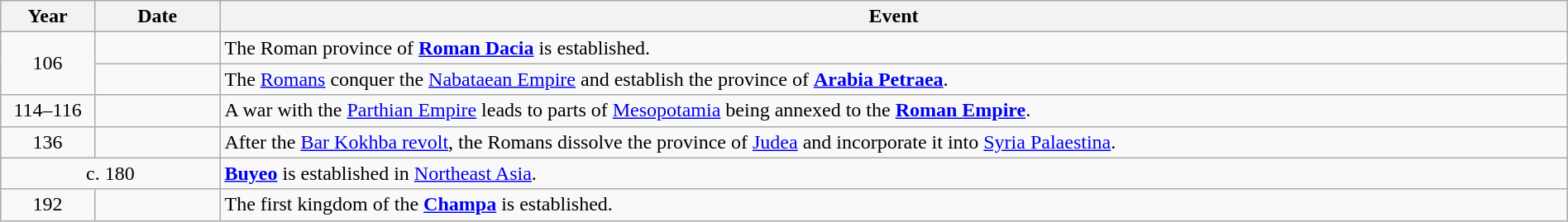<table class=wikitable style="width:100%;">
<tr>
<th style="width:6%">Year</th>
<th style="width:8%">Date</th>
<th style="width:86%">Event</th>
</tr>
<tr>
<td rowspan=2 align=center>106</td>
<td align=center></td>
<td>The Roman province of <strong><a href='#'>Roman Dacia</a></strong> is established.</td>
</tr>
<tr>
<td></td>
<td>The <a href='#'>Romans</a> conquer the <a href='#'>Nabataean Empire</a> and establish the province of <strong><a href='#'>Arabia Petraea</a></strong>.</td>
</tr>
<tr>
<td align=center>114–116</td>
<td align=center></td>
<td>A war with the <a href='#'>Parthian Empire</a> leads to parts of <a href='#'>Mesopotamia</a> being annexed to the <strong><a href='#'>Roman Empire</a></strong>.</td>
</tr>
<tr>
<td align=center>136</td>
<td align=center></td>
<td>After the <a href='#'>Bar Kokhba revolt</a>, the Romans dissolve the province of <a href='#'>Judea</a> and incorporate it into <a href='#'>Syria Palaestina</a>.</td>
</tr>
<tr>
<td align=center colspan=2>c. 180</td>
<td><strong><a href='#'>Buyeo</a></strong> is established in <a href='#'>Northeast Asia</a>.</td>
</tr>
<tr>
<td align=center>192</td>
<td align=center></td>
<td>The first kingdom of the <strong><a href='#'>Champa</a></strong> is established.</td>
</tr>
</table>
